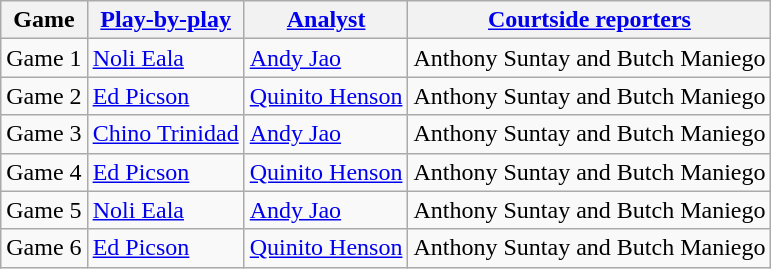<table class=wikitable>
<tr>
<th>Game</th>
<th><a href='#'>Play-by-play</a></th>
<th><a href='#'>Analyst</a></th>
<th><a href='#'>Courtside reporters</a></th>
</tr>
<tr>
<td>Game 1</td>
<td><a href='#'>Noli Eala</a></td>
<td><a href='#'>Andy Jao</a></td>
<td>Anthony Suntay and Butch Maniego</td>
</tr>
<tr>
<td>Game 2</td>
<td><a href='#'>Ed Picson</a></td>
<td><a href='#'>Quinito Henson</a></td>
<td>Anthony Suntay and Butch Maniego</td>
</tr>
<tr>
<td>Game 3</td>
<td><a href='#'>Chino Trinidad</a></td>
<td><a href='#'>Andy Jao</a></td>
<td>Anthony Suntay and Butch Maniego</td>
</tr>
<tr>
<td>Game 4</td>
<td><a href='#'>Ed Picson</a></td>
<td><a href='#'>Quinito Henson</a></td>
<td>Anthony Suntay and Butch Maniego</td>
</tr>
<tr>
<td>Game 5</td>
<td><a href='#'>Noli Eala</a></td>
<td><a href='#'>Andy Jao</a></td>
<td>Anthony Suntay and Butch Maniego</td>
</tr>
<tr>
<td>Game 6</td>
<td><a href='#'>Ed Picson</a></td>
<td><a href='#'>Quinito Henson</a></td>
<td>Anthony Suntay and Butch Maniego</td>
</tr>
</table>
